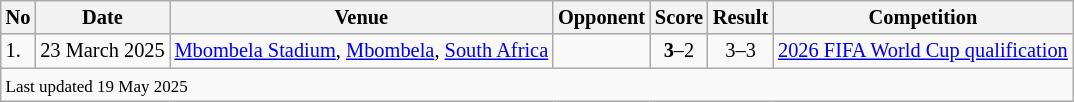<table class="wikitable" style="font-size:85%;">
<tr>
<th>No</th>
<th>Date</th>
<th>Venue</th>
<th>Opponent</th>
<th>Score</th>
<th>Result</th>
<th>Competition</th>
</tr>
<tr>
<td>1.</td>
<td>23 March 2025</td>
<td><a href='#'>Mbombela Stadium</a>, <a href='#'>Mbombela</a>, <a href='#'>South Africa</a></td>
<td></td>
<td align=center><strong>3</strong>–2</td>
<td align=center>3–3</td>
<td><a href='#'>2026 FIFA World Cup qualification</a></td>
</tr>
<tr>
<td colspan="7"><small>Last updated 19 May 2025</small></td>
</tr>
</table>
